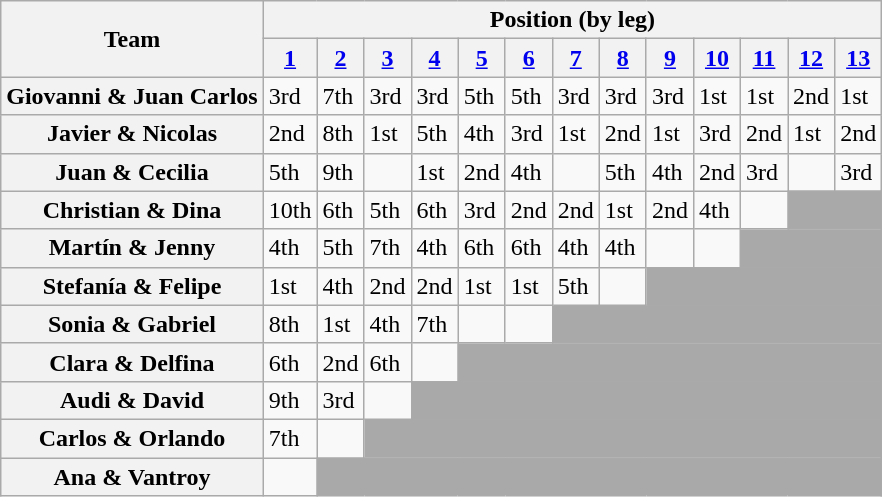<table class="wikitable">
<tr>
<th rowspan="2">Team</th>
<th colspan="13">Position (by leg)</th>
</tr>
<tr>
<th><a href='#'>1</a></th>
<th><a href='#'>2</a></th>
<th><a href='#'>3</a></th>
<th><a href='#'>4</a></th>
<th><a href='#'>5</a></th>
<th><a href='#'>6</a></th>
<th><a href='#'>7</a></th>
<th><a href='#'>8</a></th>
<th><a href='#'>9</a></th>
<th><a href='#'>10</a></th>
<th><a href='#'>11</a></th>
<th><a href='#'>12</a></th>
<th><a href='#'>13</a></th>
</tr>
<tr>
<th>Giovanni & Juan Carlos</th>
<td>3rd</td>
<td>7th</td>
<td>3rd</td>
<td>3rd</td>
<td>5th</td>
<td>5th</td>
<td>3rd</td>
<td>3rd</td>
<td>3rd</td>
<td>1st</td>
<td>1st</td>
<td>2nd</td>
<td>1st</td>
</tr>
<tr>
<th>Javier & Nicolas</th>
<td>2nd</td>
<td>8th</td>
<td>1st</td>
<td>5th</td>
<td>4th</td>
<td>3rd</td>
<td>1st</td>
<td>2nd</td>
<td>1st</td>
<td>3rd</td>
<td>2nd</td>
<td>1st</td>
<td>2nd</td>
</tr>
<tr>
<th>Juan & Cecilia</th>
<td>5th</td>
<td>9th</td>
<td></td>
<td>1st</td>
<td>2nd</td>
<td>4th</td>
<td></td>
<td>5th</td>
<td>4th</td>
<td>2nd</td>
<td>3rd</td>
<td></td>
<td>3rd</td>
</tr>
<tr>
<th>Christian & Dina</th>
<td>10th</td>
<td>6th</td>
<td>5th</td>
<td>6th</td>
<td>3rd</td>
<td>2nd</td>
<td>2nd</td>
<td>1st</td>
<td>2nd</td>
<td>4th</td>
<td></td>
<td style="background:darkgrey;" colspan="2"></td>
</tr>
<tr>
<th>Martín & Jenny</th>
<td>4th</td>
<td>5th</td>
<td>7th</td>
<td>4th</td>
<td>6th</td>
<td>6th</td>
<td>4th</td>
<td>4th</td>
<td></td>
<td></td>
<td colspan="3" style="background:darkgrey;"></td>
</tr>
<tr>
<th>Stefanía & Felipe</th>
<td>1st</td>
<td>4th</td>
<td>2nd</td>
<td>2nd</td>
<td>1st</td>
<td>1st</td>
<td>5th</td>
<td></td>
<td colspan="5" style="background:darkgrey;"></td>
</tr>
<tr>
<th>Sonia & Gabriel</th>
<td>8th</td>
<td>1st</td>
<td>4th</td>
<td>7th</td>
<td></td>
<td></td>
<td colspan="7" style="background:darkgrey;"></td>
</tr>
<tr>
<th>Clara & Delfina</th>
<td>6th</td>
<td>2nd</td>
<td>6th</td>
<td></td>
<td colspan="9" style="background:darkgrey;"></td>
</tr>
<tr>
<th>Audi & David</th>
<td>9th</td>
<td>3rd</td>
<td></td>
<td colspan="10" style="background:darkgrey;"></td>
</tr>
<tr>
<th>Carlos & Orlando</th>
<td>7th</td>
<td></td>
<td colspan="11" style="background:darkgrey;"></td>
</tr>
<tr>
<th>Ana & Vantroy</th>
<td></td>
<td colspan="12" style="background:darkgrey;"></td>
</tr>
</table>
